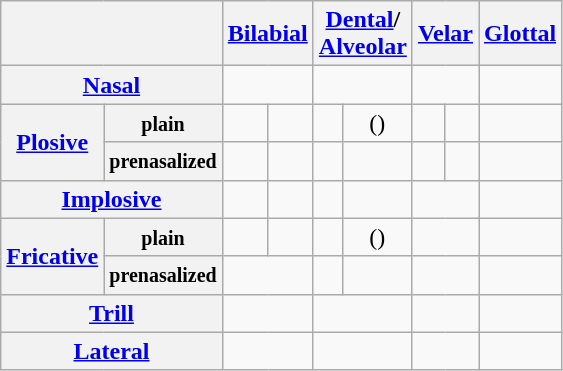<table class="wikitable">
<tr>
<th colspan=2></th>
<th colspan="2"><a href='#'>Bilabial</a></th>
<th colspan="2"><a href='#'>Dental</a>/<br><a href='#'>Alveolar</a></th>
<th colspan="2"><a href='#'>Velar</a></th>
<th><a href='#'>Glottal</a></th>
</tr>
<tr align=center>
<th colspan=2><a href='#'>Nasal</a></th>
<td colspan="2"></td>
<td colspan="2"></td>
<td colspan="2"></td>
<td></td>
</tr>
<tr align=center>
<th rowspan=2><a href='#'>Plosive</a></th>
<th><small>plain</small></th>
<td></td>
<td></td>
<td></td>
<td>()</td>
<td></td>
<td></td>
<td></td>
</tr>
<tr align=center>
<th><small>prenasalized</small></th>
<td></td>
<td></td>
<td></td>
<td></td>
<td></td>
<td></td>
<td></td>
</tr>
<tr align=center>
<th colspan=2><a href='#'>Implosive</a></th>
<td></td>
<td></td>
<td></td>
<td></td>
<td colspan="2"></td>
<td></td>
</tr>
<tr align=center>
<th rowspan=2><a href='#'>Fricative</a></th>
<th><small>plain</small></th>
<td></td>
<td></td>
<td></td>
<td>()</td>
<td colspan="2"></td>
<td></td>
</tr>
<tr align=center>
<th><small>prenasalized</small></th>
<td colspan="2"></td>
<td></td>
<td></td>
<td colspan="2"></td>
<td></td>
</tr>
<tr align=center>
<th colspan=2><a href='#'>Trill</a></th>
<td colspan="2"></td>
<td colspan="2"></td>
<td colspan="2"></td>
<td></td>
</tr>
<tr align=center>
<th colspan=2><a href='#'>Lateral</a></th>
<td colspan="2"></td>
<td colspan="2"></td>
<td colspan="2"></td>
<td></td>
</tr>
</table>
